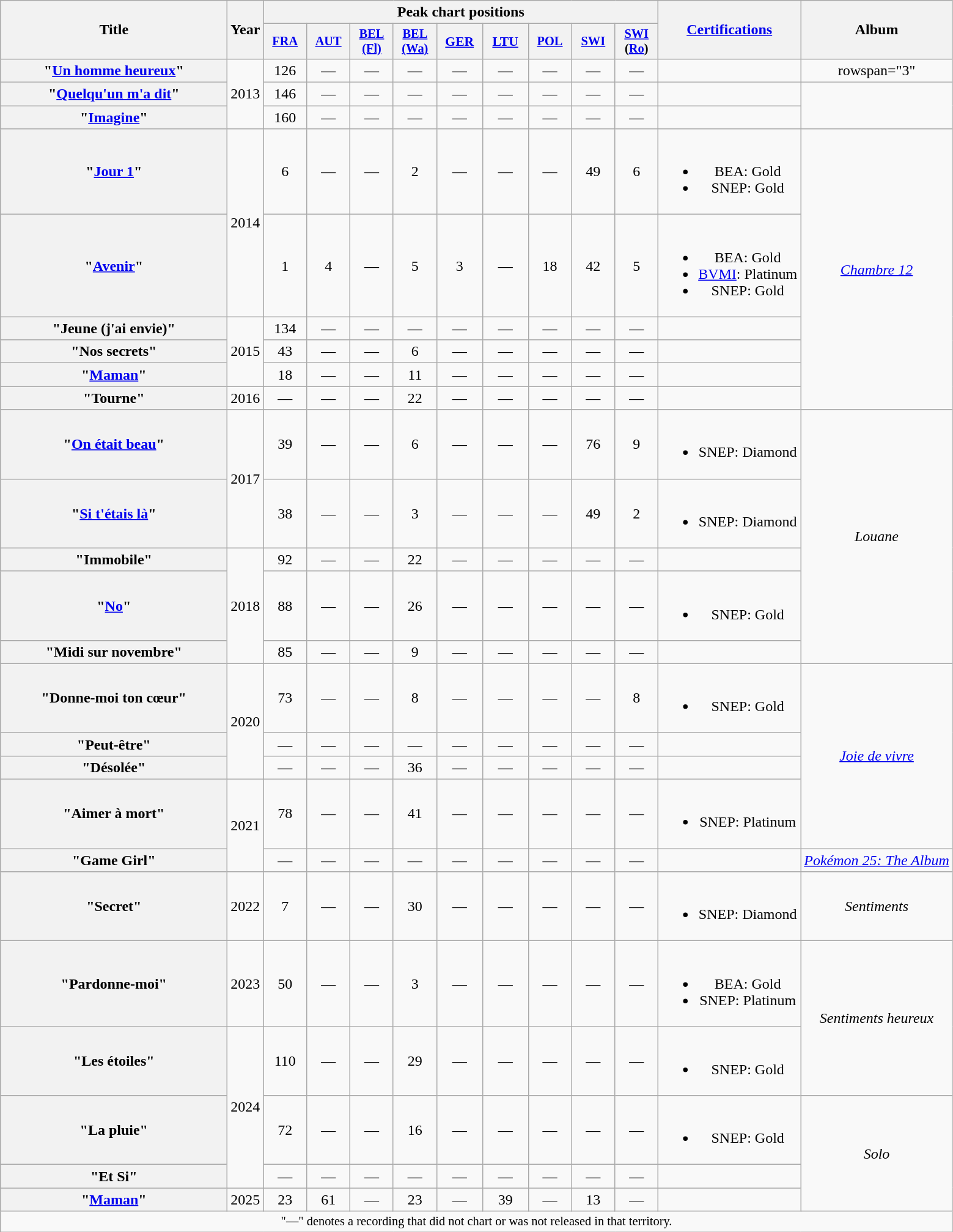<table class="wikitable plainrowheaders" style="text-align:center;" border="1">
<tr>
<th scope="col" rowspan="2" style="width:15em;">Title</th>
<th scope="col" rowspan="2" style="width:1em;">Year</th>
<th scope="col" colspan="9">Peak chart positions</th>
<th scope="col" rowspan="2"><a href='#'>Certifications</a></th>
<th scope="col" rowspan="2">Album</th>
</tr>
<tr>
<th scope="col" style="width:3em;font-size:85%;"><a href='#'>FRA</a><br></th>
<th scope="col" style="width:3em;font-size:85%;"><a href='#'>AUT</a><br></th>
<th scope="col" style="width:3em;font-size:85%;"><a href='#'>BEL<br>(Fl)</a><br></th>
<th scope="col" style="width:3em;font-size:85%;"><a href='#'>BEL<br>(Wa)</a><br></th>
<th scope="col" style="width:3em;font-size:90%;"><a href='#'>GER</a><br></th>
<th scope="col" style="width:3em;font-size:90%;"><a href='#'>LTU</a><br></th>
<th scope="col" style="width:3em;font-size:85%;"><a href='#'>POL</a><br></th>
<th scope="col" style="width:3em;font-size:85%;"><a href='#'>SWI</a><br></th>
<th scope="col" style="width:3em;font-size:85%;"><a href='#'>SWI</a><br>(<a href='#'>Ro</a>)<br></th>
</tr>
<tr>
<th scope="row">"<a href='#'>Un homme heureux</a>"</th>
<td rowspan="3">2013</td>
<td>126</td>
<td>—</td>
<td>—</td>
<td>—</td>
<td>—</td>
<td>—</td>
<td>—</td>
<td>—</td>
<td>—</td>
<td></td>
<td>rowspan="3" </td>
</tr>
<tr>
<th scope="row">"<a href='#'>Quelqu'un m'a dit</a>"</th>
<td>146</td>
<td>—</td>
<td>—</td>
<td>—</td>
<td>—</td>
<td>—</td>
<td>—</td>
<td>—</td>
<td>—</td>
<td></td>
</tr>
<tr>
<th scope="row">"<a href='#'>Imagine</a>"</th>
<td>160</td>
<td>—</td>
<td>—</td>
<td>—</td>
<td>—</td>
<td>—</td>
<td>—</td>
<td>—</td>
<td>—</td>
<td></td>
</tr>
<tr>
<th scope="row">"<a href='#'>Jour 1</a>"</th>
<td rowspan="2">2014</td>
<td>6</td>
<td>—</td>
<td>—</td>
<td>2</td>
<td>—</td>
<td>—</td>
<td>—</td>
<td>49</td>
<td>6</td>
<td><br><ul><li>BEA: Gold</li><li>SNEP: Gold</li></ul></td>
<td rowspan="6"><em><a href='#'>Chambre 12</a></em></td>
</tr>
<tr>
<th scope="row">"<a href='#'>Avenir</a>"</th>
<td>1</td>
<td>4</td>
<td>—</td>
<td>5</td>
<td>3</td>
<td>—</td>
<td>18</td>
<td>42</td>
<td>5</td>
<td><br><ul><li>BEA: Gold</li><li><a href='#'>BVMI</a>: Platinum</li><li>SNEP: Gold</li></ul></td>
</tr>
<tr>
<th scope="row">"Jeune (j'ai envie)"</th>
<td rowspan="3">2015</td>
<td>134</td>
<td>—</td>
<td>—</td>
<td>—</td>
<td>—</td>
<td>—</td>
<td>—</td>
<td>—</td>
<td>—</td>
<td></td>
</tr>
<tr>
<th scope="row">"Nos secrets"</th>
<td>43</td>
<td>—</td>
<td>—</td>
<td>6</td>
<td>—</td>
<td>—</td>
<td>—</td>
<td>—</td>
<td>—</td>
<td></td>
</tr>
<tr>
<th scope="row">"<a href='#'>Maman</a>"</th>
<td>18</td>
<td>—</td>
<td>—</td>
<td>11</td>
<td>—</td>
<td>—</td>
<td>—</td>
<td>—</td>
<td>—</td>
<td></td>
</tr>
<tr>
<th scope="row">"Tourne"</th>
<td>2016</td>
<td>—</td>
<td>—</td>
<td>—</td>
<td>22</td>
<td>—</td>
<td>—</td>
<td>—</td>
<td>—</td>
<td>—</td>
<td></td>
</tr>
<tr>
<th scope="row">"<a href='#'>On était beau</a>"</th>
<td rowspan="2">2017</td>
<td>39</td>
<td>—</td>
<td>—</td>
<td>6</td>
<td>—</td>
<td>—</td>
<td>—</td>
<td>76</td>
<td>9</td>
<td><br><ul><li>SNEP: Diamond</li></ul></td>
<td rowspan="5"><em>Louane</em></td>
</tr>
<tr>
<th scope="row">"<a href='#'>Si t'étais là</a>"</th>
<td>38</td>
<td>—</td>
<td>—</td>
<td>3</td>
<td>—</td>
<td>—</td>
<td>—</td>
<td>49</td>
<td>2</td>
<td><br><ul><li>SNEP: Diamond</li></ul></td>
</tr>
<tr>
<th scope="row">"Immobile"</th>
<td rowspan="3">2018</td>
<td>92</td>
<td>—</td>
<td>—</td>
<td>22</td>
<td>—</td>
<td>—</td>
<td>—</td>
<td>—</td>
<td>—</td>
<td></td>
</tr>
<tr>
<th scope="row">"<a href='#'>No</a>"</th>
<td>88</td>
<td>—</td>
<td>—</td>
<td>26</td>
<td>—</td>
<td>—</td>
<td>—</td>
<td>—</td>
<td>—</td>
<td><br><ul><li>SNEP: Gold</li></ul></td>
</tr>
<tr>
<th scope="row">"Midi sur novembre"<br></th>
<td>85</td>
<td>—</td>
<td>—</td>
<td>9</td>
<td>—</td>
<td>—</td>
<td>—</td>
<td>—</td>
<td>—</td>
<td></td>
</tr>
<tr>
<th scope="row">"Donne-moi ton cœur"</th>
<td rowspan="3">2020</td>
<td>73</td>
<td>—</td>
<td>—</td>
<td>8</td>
<td>—</td>
<td>—</td>
<td>—</td>
<td>—</td>
<td>8</td>
<td><br><ul><li>SNEP: Gold</li></ul></td>
<td rowspan="4"><em><a href='#'>Joie de vivre</a></em></td>
</tr>
<tr>
<th scope="row">"Peut-être"</th>
<td>—</td>
<td>—</td>
<td>—</td>
<td>—</td>
<td>—</td>
<td>—</td>
<td>—</td>
<td>—</td>
<td>—</td>
<td></td>
</tr>
<tr>
<th scope="row">"Désolée"</th>
<td>—</td>
<td>—</td>
<td>—</td>
<td>36</td>
<td>—</td>
<td>—</td>
<td>—</td>
<td>—</td>
<td>—</td>
<td></td>
</tr>
<tr>
<th scope="row">"Aimer à mort"</th>
<td rowspan="2">2021</td>
<td>78</td>
<td>—</td>
<td>—</td>
<td>41</td>
<td>—</td>
<td>—</td>
<td>—</td>
<td>—</td>
<td>—</td>
<td><br><ul><li>SNEP: Platinum</li></ul></td>
</tr>
<tr>
<th scope="row">"Game Girl"</th>
<td>—</td>
<td>—</td>
<td>—</td>
<td>—</td>
<td>—</td>
<td>—</td>
<td>—</td>
<td>—</td>
<td>—</td>
<td></td>
<td><em><a href='#'>Pokémon 25: The Album</a></em></td>
</tr>
<tr>
<th scope="row">"Secret"</th>
<td>2022</td>
<td>7</td>
<td>—</td>
<td>—</td>
<td>30</td>
<td>—</td>
<td>—</td>
<td>—</td>
<td>—</td>
<td>—</td>
<td><br><ul><li>SNEP: Diamond</li></ul></td>
<td><em>Sentiments</em></td>
</tr>
<tr>
<th scope="row">"Pardonne-moi"</th>
<td>2023</td>
<td>50</td>
<td>—</td>
<td>—</td>
<td>3</td>
<td>—</td>
<td>—</td>
<td>—</td>
<td>—</td>
<td>—</td>
<td><br><ul><li>BEA: Gold</li><li>SNEP: Platinum</li></ul></td>
<td rowspan="2"><em>Sentiments heureux</em></td>
</tr>
<tr>
<th scope="row">"Les étoiles"</th>
<td rowspan="3">2024</td>
<td>110</td>
<td>—</td>
<td>—</td>
<td>29</td>
<td>—</td>
<td>—</td>
<td>—</td>
<td>—</td>
<td>—</td>
<td><br><ul><li>SNEP: Gold</li></ul></td>
</tr>
<tr>
<th scope="row">"La pluie"</th>
<td>72</td>
<td>—</td>
<td>—</td>
<td>16</td>
<td>—</td>
<td>—</td>
<td>—</td>
<td>—</td>
<td>—</td>
<td><br><ul><li>SNEP: Gold</li></ul></td>
<td rowspan="3"><em>Solo</em></td>
</tr>
<tr>
<th scope="row">"Et Si"</th>
<td>—</td>
<td>—</td>
<td>—</td>
<td>—</td>
<td>—</td>
<td>—</td>
<td>—</td>
<td>—</td>
<td>—</td>
<td></td>
</tr>
<tr>
<th scope="row">"<a href='#'>Maman</a>"</th>
<td>2025</td>
<td>23</td>
<td>61</td>
<td>—</td>
<td>23</td>
<td>—</td>
<td>39</td>
<td>—</td>
<td>13</td>
<td>—</td>
<td></td>
</tr>
<tr>
<td colspan="20" style="font-size:85%">"—" denotes a recording that did not chart or was not released in that territory.</td>
</tr>
</table>
